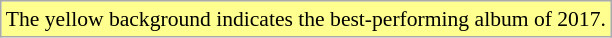<table class="wikitable" style="font-size:90%;">
<tr>
<td style="background-color:#FFFF90">The yellow background indicates the best-performing album of 2017.</td>
</tr>
</table>
